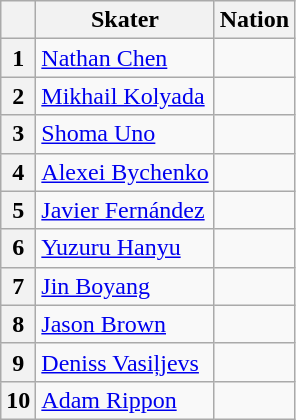<table class="wikitable sortable" style="text-align: left">
<tr>
<th scope="col"></th>
<th scope="col">Skater</th>
<th scope="col">Nation</th>
</tr>
<tr>
<th scope="row">1</th>
<td><a href='#'>Nathan Chen</a></td>
<td></td>
</tr>
<tr>
<th scope="row">2</th>
<td><a href='#'>Mikhail Kolyada</a></td>
<td></td>
</tr>
<tr>
<th scope="row">3</th>
<td><a href='#'>Shoma Uno</a></td>
<td></td>
</tr>
<tr>
<th scope="row">4</th>
<td><a href='#'>Alexei Bychenko</a></td>
<td></td>
</tr>
<tr>
<th scope="row">5</th>
<td><a href='#'>Javier Fernández</a></td>
<td></td>
</tr>
<tr>
<th scope="row">6</th>
<td><a href='#'>Yuzuru Hanyu</a></td>
<td></td>
</tr>
<tr>
<th scope="row">7</th>
<td><a href='#'>Jin Boyang</a></td>
<td></td>
</tr>
<tr>
<th scope="row">8</th>
<td><a href='#'>Jason Brown</a></td>
<td></td>
</tr>
<tr>
<th scope="row">9</th>
<td><a href='#'>Deniss Vasiļjevs</a></td>
<td></td>
</tr>
<tr>
<th scope="row">10</th>
<td><a href='#'>Adam Rippon</a></td>
<td></td>
</tr>
</table>
